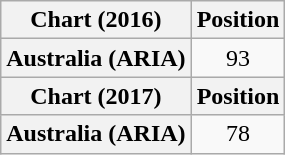<table class="wikitable plainrowheaders" style="text-align:center">
<tr>
<th>Chart (2016)</th>
<th>Position</th>
</tr>
<tr>
<th scope="row">Australia (ARIA)</th>
<td>93</td>
</tr>
<tr>
<th>Chart (2017)</th>
<th>Position</th>
</tr>
<tr>
<th scope="row">Australia (ARIA)</th>
<td>78</td>
</tr>
</table>
